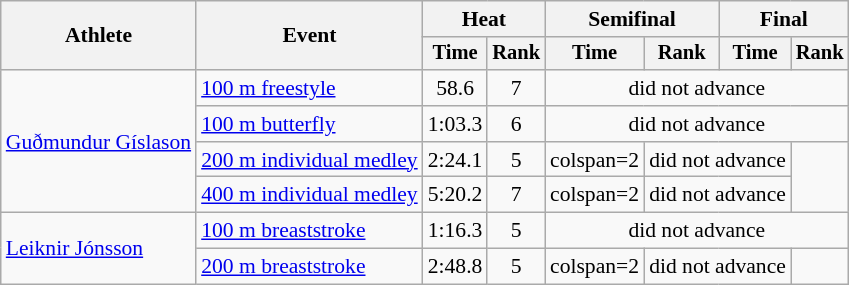<table class=wikitable style="font-size:90%">
<tr>
<th rowspan="2">Athlete</th>
<th rowspan="2">Event</th>
<th colspan="2">Heat</th>
<th colspan="2">Semifinal</th>
<th colspan="2">Final</th>
</tr>
<tr style="font-size:95%">
<th>Time</th>
<th>Rank</th>
<th>Time</th>
<th>Rank</th>
<th>Time</th>
<th>Rank</th>
</tr>
<tr align=center>
<td align=left rowspan=4><a href='#'>Guðmundur Gíslason</a></td>
<td align=left><a href='#'>100 m freestyle</a></td>
<td>58.6</td>
<td>7</td>
<td colspan=4>did not advance</td>
</tr>
<tr align=center>
<td align=left><a href='#'>100 m butterfly</a></td>
<td>1:03.3</td>
<td>6</td>
<td colspan=4>did not advance</td>
</tr>
<tr align=center>
<td align=left><a href='#'>200 m individual medley</a></td>
<td>2:24.1</td>
<td>5</td>
<td>colspan=2 </td>
<td colspan=2>did not advance</td>
</tr>
<tr align=center>
<td align=left><a href='#'>400 m individual medley</a></td>
<td>5:20.2</td>
<td>7</td>
<td>colspan=2 </td>
<td colspan=2>did not advance</td>
</tr>
<tr align=center>
<td align=left rowspan=2><a href='#'>Leiknir Jónsson</a></td>
<td align=left><a href='#'>100 m breaststroke</a></td>
<td>1:16.3</td>
<td>5</td>
<td colspan=4>did not advance</td>
</tr>
<tr align=center>
<td align=left><a href='#'>200 m breaststroke</a></td>
<td>2:48.8</td>
<td>5</td>
<td>colspan=2 </td>
<td colspan=2>did not advance</td>
</tr>
</table>
